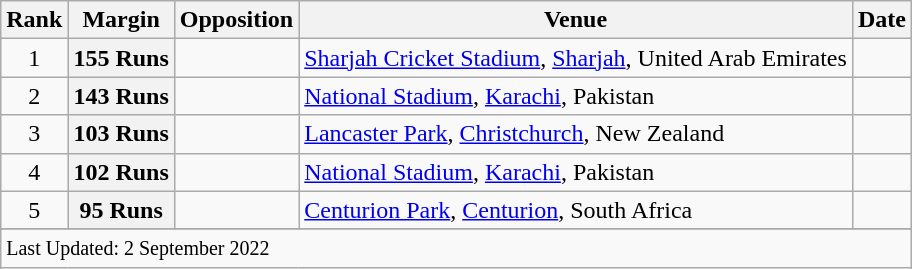<table class="wikitable plainrowheaders sortable">
<tr>
<th scope=col>Rank</th>
<th scope=col>Margin</th>
<th scope=col>Opposition</th>
<th scope=col>Venue</th>
<th scope=col>Date</th>
</tr>
<tr>
<td align=center>1</td>
<th scope=row style=text-align:center;>155 Runs</th>
<td></td>
<td><a href='#'>Sharjah Cricket Stadium</a>, <a href='#'>Sharjah</a>, United Arab Emirates</td>
<td></td>
</tr>
<tr>
<td align=center>2</td>
<th scope=row style=text-align:center;>143 Runs</th>
<td></td>
<td><a href='#'>National Stadium</a>, <a href='#'>Karachi</a>, Pakistan</td>
<td></td>
</tr>
<tr>
<td align=center>3</td>
<th scope=row style=text-align:center;>103 Runs</th>
<td></td>
<td><a href='#'>Lancaster Park</a>, <a href='#'>Christchurch</a>, New Zealand</td>
<td></td>
</tr>
<tr>
<td align=center>4</td>
<th scope=row style=text-align:center;>102 Runs</th>
<td></td>
<td><a href='#'>National Stadium</a>, <a href='#'>Karachi</a>, Pakistan</td>
<td></td>
</tr>
<tr>
<td align=center>5</td>
<th scope=row style=text-align:center;>95 Runs</th>
<td></td>
<td><a href='#'>Centurion Park</a>, <a href='#'>Centurion</a>, South Africa</td>
<td></td>
</tr>
<tr>
</tr>
<tr class=sortbottom>
<td colspan=6><small>Last Updated: 2 September 2022</small></td>
</tr>
</table>
